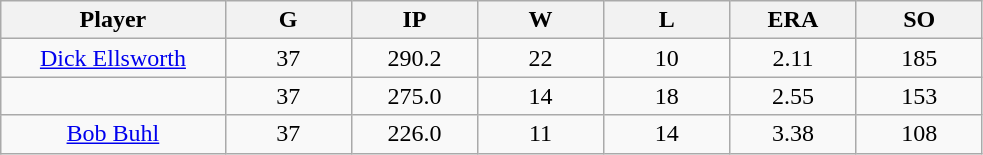<table class="wikitable sortable">
<tr>
<th bgcolor="#DDDDFF" width="16%">Player</th>
<th bgcolor="#DDDDFF" width="9%">G</th>
<th bgcolor="#DDDDFF" width="9%">IP</th>
<th bgcolor="#DDDDFF" width="9%">W</th>
<th bgcolor="#DDDDFF" width="9%">L</th>
<th bgcolor="#DDDDFF" width="9%">ERA</th>
<th bgcolor="#DDDDFF" width="9%">SO</th>
</tr>
<tr align="center">
<td><a href='#'>Dick Ellsworth</a></td>
<td>37</td>
<td>290.2</td>
<td>22</td>
<td>10</td>
<td>2.11</td>
<td>185</td>
</tr>
<tr align="center">
<td></td>
<td>37</td>
<td>275.0</td>
<td>14</td>
<td>18</td>
<td>2.55</td>
<td>153</td>
</tr>
<tr align="center">
<td><a href='#'>Bob Buhl</a></td>
<td>37</td>
<td>226.0</td>
<td>11</td>
<td>14</td>
<td>3.38</td>
<td>108</td>
</tr>
</table>
